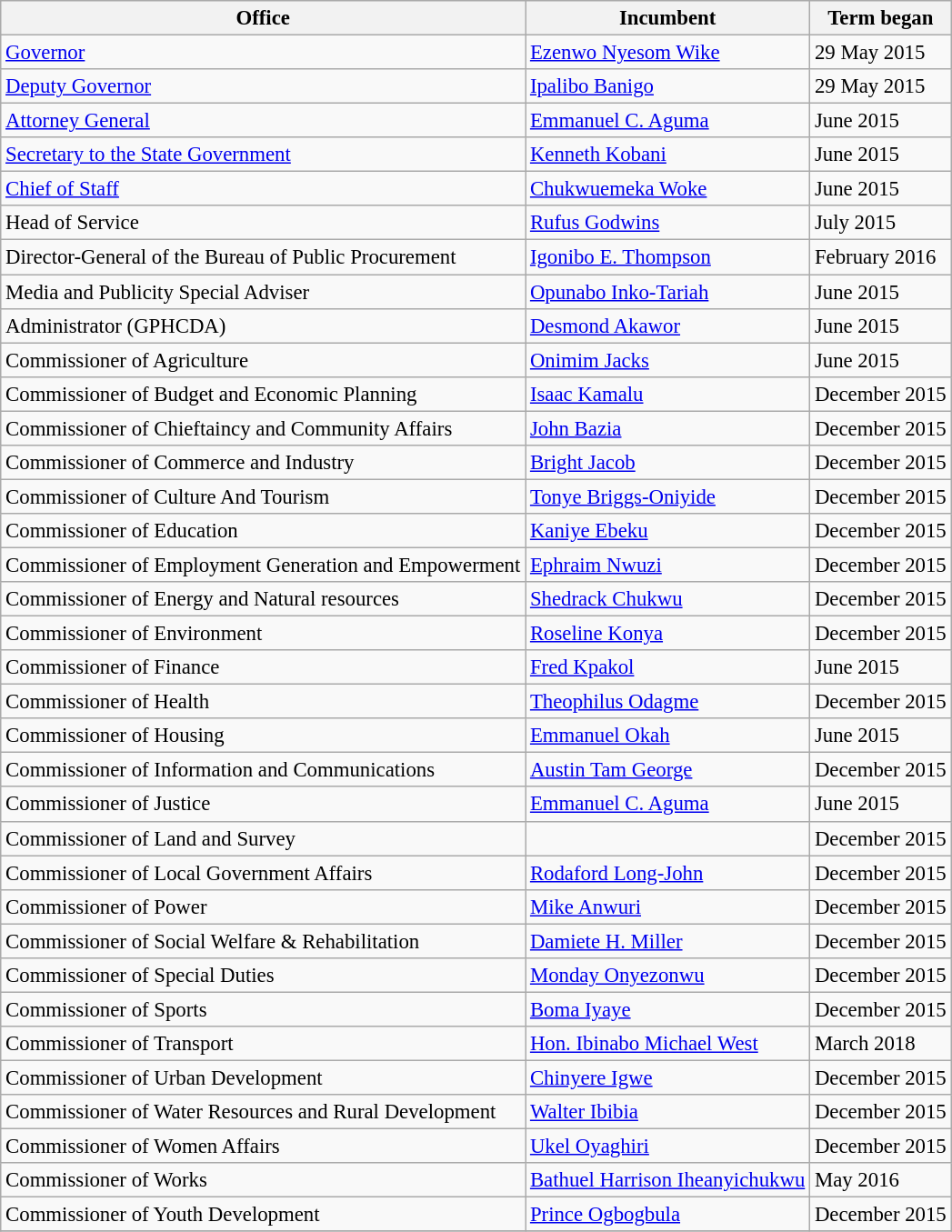<table class="wikitable" style="font-size: 95%;">
<tr>
<th>Office</th>
<th>Incumbent</th>
<th>Term began</th>
</tr>
<tr>
<td><a href='#'>Governor</a></td>
<td><a href='#'>Ezenwo Nyesom Wike</a></td>
<td>29 May 2015</td>
</tr>
<tr>
<td><a href='#'>Deputy Governor</a></td>
<td><a href='#'>Ipalibo Banigo</a></td>
<td>29 May 2015</td>
</tr>
<tr>
<td><a href='#'>Attorney General</a></td>
<td><a href='#'>Emmanuel C. Aguma</a></td>
<td>June 2015</td>
</tr>
<tr>
<td><a href='#'>Secretary to the State Government</a></td>
<td><a href='#'>Kenneth Kobani</a></td>
<td>June 2015</td>
</tr>
<tr>
<td><a href='#'>Chief of Staff</a></td>
<td><a href='#'>Chukwuemeka Woke</a></td>
<td>June 2015</td>
</tr>
<tr>
<td>Head of Service</td>
<td><a href='#'>Rufus Godwins</a></td>
<td>July 2015</td>
</tr>
<tr>
<td>Director-General of the Bureau of Public Procurement</td>
<td><a href='#'>Igonibo E. Thompson</a></td>
<td>February 2016</td>
</tr>
<tr>
<td>Media and Publicity Special Adviser</td>
<td><a href='#'>Opunabo Inko-Tariah</a></td>
<td>June 2015</td>
</tr>
<tr>
<td>Administrator (GPHCDA)</td>
<td><a href='#'>Desmond Akawor</a></td>
<td>June 2015</td>
</tr>
<tr>
<td>Commissioner of Agriculture</td>
<td><a href='#'>Onimim Jacks</a></td>
<td>June 2015</td>
</tr>
<tr>
<td>Commissioner of Budget and Economic Planning</td>
<td><a href='#'>Isaac Kamalu</a></td>
<td>December 2015</td>
</tr>
<tr>
<td>Commissioner of Chieftaincy and Community Affairs</td>
<td><a href='#'>John Bazia</a></td>
<td>December 2015</td>
</tr>
<tr>
<td>Commissioner of Commerce and Industry</td>
<td><a href='#'>Bright Jacob</a></td>
<td>December 2015</td>
</tr>
<tr>
<td>Commissioner of Culture And Tourism</td>
<td><a href='#'>Tonye Briggs-Oniyide</a></td>
<td>December 2015</td>
</tr>
<tr>
<td>Commissioner of Education</td>
<td><a href='#'>Kaniye Ebeku</a></td>
<td>December 2015</td>
</tr>
<tr>
<td>Commissioner of Employment Generation and Empowerment</td>
<td><a href='#'>Ephraim Nwuzi</a></td>
<td>December 2015</td>
</tr>
<tr>
<td>Commissioner of Energy and Natural resources</td>
<td><a href='#'>Shedrack Chukwu</a></td>
<td>December 2015</td>
</tr>
<tr>
<td>Commissioner of Environment</td>
<td><a href='#'>Roseline Konya</a></td>
<td>December 2015</td>
</tr>
<tr>
<td>Commissioner of Finance</td>
<td><a href='#'>Fred Kpakol</a></td>
<td>June 2015</td>
</tr>
<tr>
<td>Commissioner of Health</td>
<td><a href='#'>Theophilus Odagme</a></td>
<td>December 2015</td>
</tr>
<tr>
<td>Commissioner of Housing</td>
<td><a href='#'>Emmanuel Okah</a></td>
<td>June 2015</td>
</tr>
<tr>
<td>Commissioner of Information and Communications</td>
<td><a href='#'>Austin Tam George</a></td>
<td>December 2015</td>
</tr>
<tr>
<td>Commissioner of Justice</td>
<td><a href='#'>Emmanuel C. Aguma</a></td>
<td>June 2015</td>
</tr>
<tr>
<td>Commissioner of Land and Survey</td>
<td></td>
<td>December 2015</td>
</tr>
<tr>
<td>Commissioner of Local Government Affairs</td>
<td><a href='#'>Rodaford Long-John</a></td>
<td>December 2015</td>
</tr>
<tr>
<td>Commissioner of Power</td>
<td><a href='#'>Mike Anwuri</a></td>
<td>December 2015</td>
</tr>
<tr>
<td>Commissioner of Social Welfare & Rehabilitation</td>
<td><a href='#'>Damiete H. Miller</a></td>
<td>December 2015</td>
</tr>
<tr>
<td>Commissioner of Special Duties</td>
<td><a href='#'>Monday Onyezonwu</a></td>
<td>December 2015</td>
</tr>
<tr>
<td>Commissioner of Sports</td>
<td><a href='#'>Boma Iyaye</a></td>
<td>December 2015</td>
</tr>
<tr>
<td>Commissioner of Transport</td>
<td><a href='#'>Hon. Ibinabo Michael West</a></td>
<td>March 2018</td>
</tr>
<tr>
<td>Commissioner of Urban Development</td>
<td><a href='#'>Chinyere Igwe</a></td>
<td>December 2015</td>
</tr>
<tr>
<td>Commissioner of Water Resources and Rural Development</td>
<td><a href='#'>Walter Ibibia</a></td>
<td>December 2015</td>
</tr>
<tr>
<td>Commissioner of Women Affairs</td>
<td><a href='#'>Ukel Oyaghiri</a></td>
<td>December 2015</td>
</tr>
<tr>
<td>Commissioner of Works</td>
<td><a href='#'>Bathuel Harrison Iheanyichukwu</a></td>
<td>May 2016</td>
</tr>
<tr>
<td>Commissioner of Youth Development</td>
<td><a href='#'>Prince Ogbogbula</a></td>
<td>December 2015</td>
</tr>
<tr>
</tr>
</table>
